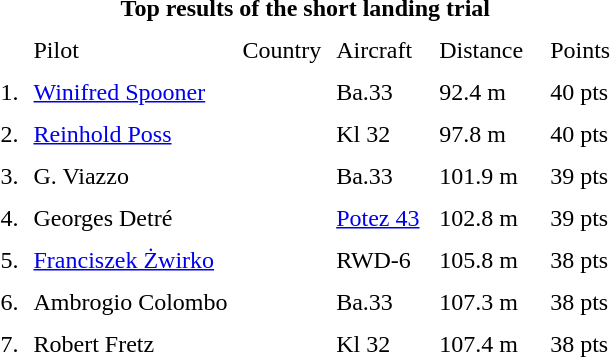<table cellspacing=8>
<tr>
<th colspan=12>Top results of the short landing trial</th>
</tr>
<tr>
<td> </td>
<td>Pilot</td>
<td>Country</td>
<td>Aircraft  </td>
<td>Distance  </td>
<td>Points</td>
</tr>
<tr>
<td>1.</td>
<td><a href='#'>Winifred Spooner</a></td>
<td></td>
<td>Ba.33</td>
<td>92.4 m</td>
<td>40 pts</td>
</tr>
<tr>
<td>2.</td>
<td><a href='#'>Reinhold Poss</a></td>
<td></td>
<td>Kl 32</td>
<td>97.8 m</td>
<td>40 pts</td>
</tr>
<tr>
<td>3.</td>
<td>G. Viazzo</td>
<td></td>
<td>Ba.33</td>
<td>101.9 m</td>
<td>39 pts</td>
</tr>
<tr>
<td>4.</td>
<td>Georges Detré</td>
<td></td>
<td><a href='#'>Potez 43</a></td>
<td>102.8 m</td>
<td>39 pts</td>
</tr>
<tr>
<td>5.</td>
<td><a href='#'>Franciszek Żwirko</a></td>
<td></td>
<td>RWD-6</td>
<td>105.8 m</td>
<td>38 pts</td>
</tr>
<tr>
<td>6.</td>
<td>Ambrogio Colombo</td>
<td></td>
<td>Ba.33</td>
<td>107.3 m</td>
<td>38 pts</td>
</tr>
<tr>
<td>7.</td>
<td>Robert Fretz</td>
<td></td>
<td>Kl 32</td>
<td>107.4 m</td>
<td>38 pts</td>
</tr>
</table>
